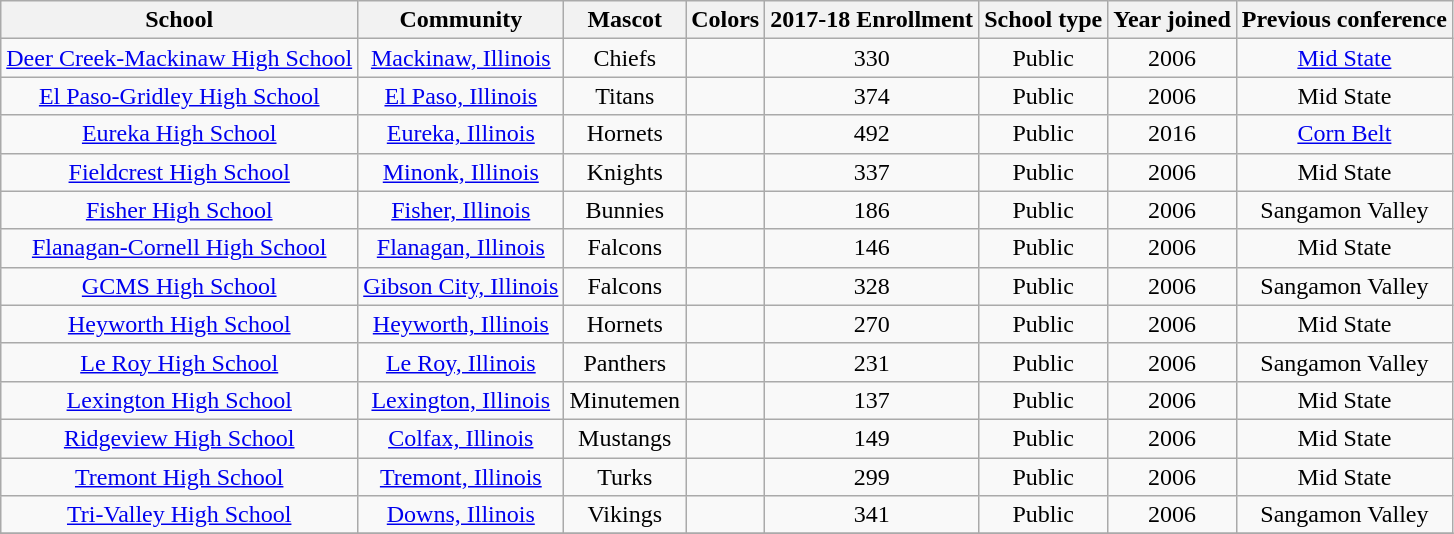<table class="wikitable sortable" style="text-align:center;">
<tr>
<th>School</th>
<th>Community</th>
<th>Mascot</th>
<th>Colors</th>
<th>2017-18 Enrollment</th>
<th>School type</th>
<th>Year joined</th>
<th>Previous conference</th>
</tr>
<tr>
<td><a href='#'>Deer Creek-Mackinaw High School</a></td>
<td><a href='#'>Mackinaw, Illinois</a></td>
<td>Chiefs</td>
<td> </td>
<td>330</td>
<td>Public</td>
<td>2006</td>
<td><a href='#'>Mid State</a></td>
</tr>
<tr>
<td><a href='#'>El Paso-Gridley High School</a></td>
<td><a href='#'>El Paso, Illinois</a></td>
<td>Titans</td>
<td> </td>
<td>374</td>
<td>Public</td>
<td>2006</td>
<td>Mid State</td>
</tr>
<tr>
<td><a href='#'>Eureka High School</a></td>
<td><a href='#'>Eureka, Illinois</a></td>
<td>Hornets</td>
<td> </td>
<td>492</td>
<td>Public</td>
<td>2016</td>
<td><a href='#'>Corn Belt</a></td>
</tr>
<tr>
<td><a href='#'>Fieldcrest High School</a></td>
<td><a href='#'>Minonk, Illinois</a></td>
<td>Knights</td>
<td> </td>
<td>337</td>
<td>Public</td>
<td>2006</td>
<td>Mid State</td>
</tr>
<tr>
<td><a href='#'>Fisher High School</a></td>
<td><a href='#'>Fisher, Illinois</a></td>
<td>Bunnies</td>
<td> </td>
<td>186</td>
<td>Public</td>
<td>2006</td>
<td>Sangamon Valley</td>
</tr>
<tr>
<td><a href='#'>Flanagan-Cornell High School</a></td>
<td><a href='#'>Flanagan, Illinois</a></td>
<td>Falcons</td>
<td> </td>
<td>146</td>
<td>Public</td>
<td>2006</td>
<td>Mid State</td>
</tr>
<tr>
<td><a href='#'>GCMS High School</a></td>
<td><a href='#'>Gibson City, Illinois</a></td>
<td>Falcons</td>
<td> </td>
<td>328</td>
<td>Public</td>
<td>2006</td>
<td>Sangamon Valley</td>
</tr>
<tr>
<td><a href='#'>Heyworth High School</a></td>
<td><a href='#'>Heyworth, Illinois</a></td>
<td>Hornets</td>
<td> </td>
<td>270</td>
<td>Public</td>
<td>2006</td>
<td>Mid State</td>
</tr>
<tr>
<td><a href='#'>Le Roy High School</a></td>
<td><a href='#'>Le Roy, Illinois</a></td>
<td>Panthers</td>
<td> </td>
<td>231</td>
<td>Public</td>
<td>2006</td>
<td>Sangamon Valley</td>
</tr>
<tr>
<td><a href='#'>Lexington High School</a></td>
<td><a href='#'>Lexington, Illinois</a></td>
<td>Minutemen</td>
<td> </td>
<td>137</td>
<td>Public</td>
<td>2006</td>
<td>Mid State</td>
</tr>
<tr>
<td><a href='#'>Ridgeview High School</a></td>
<td><a href='#'>Colfax, Illinois</a></td>
<td>Mustangs</td>
<td> </td>
<td>149</td>
<td>Public</td>
<td>2006</td>
<td>Mid State</td>
</tr>
<tr>
<td><a href='#'>Tremont High School</a></td>
<td><a href='#'>Tremont, Illinois</a></td>
<td>Turks</td>
<td> </td>
<td>299</td>
<td>Public</td>
<td>2006</td>
<td>Mid State</td>
</tr>
<tr>
<td><a href='#'>Tri-Valley High School</a></td>
<td><a href='#'>Downs, Illinois</a></td>
<td>Vikings</td>
<td> </td>
<td>341</td>
<td>Public</td>
<td>2006</td>
<td>Sangamon Valley</td>
</tr>
<tr>
</tr>
</table>
